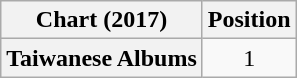<table class="wikitable plainrowheaders">
<tr>
<th>Chart (2017)</th>
<th>Position</th>
</tr>
<tr>
<th scope="row">Taiwanese Albums</th>
<td style="text-align:center;">1</td>
</tr>
</table>
